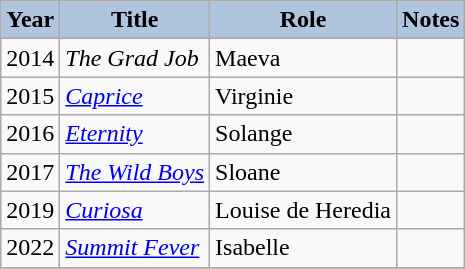<table class="wikitable">
<tr>
<th style="background:#B0C4DE;">Year</th>
<th style="background:#B0C4DE;">Title</th>
<th style="background:#B0C4DE;">Role</th>
<th style="background:#B0C4DE;">Notes</th>
</tr>
<tr>
<td>2014</td>
<td><em>The Grad Job</em></td>
<td>Maeva</td>
<td></td>
</tr>
<tr>
<td>2015</td>
<td><em><a href='#'>Caprice</a></em></td>
<td>Virginie</td>
<td></td>
</tr>
<tr>
<td>2016</td>
<td><em><a href='#'>Eternity</a></em></td>
<td>Solange</td>
<td></td>
</tr>
<tr>
<td>2017</td>
<td><em><a href='#'>The Wild Boys</a></em></td>
<td>Sloane</td>
<td></td>
</tr>
<tr>
<td>2019</td>
<td><em><a href='#'>Curiosa</a></em></td>
<td>Louise de Heredia</td>
<td></td>
</tr>
<tr>
<td>2022</td>
<td><em><a href='#'>Summit Fever</a></em></td>
<td>Isabelle</td>
<td></td>
</tr>
<tr>
</tr>
</table>
